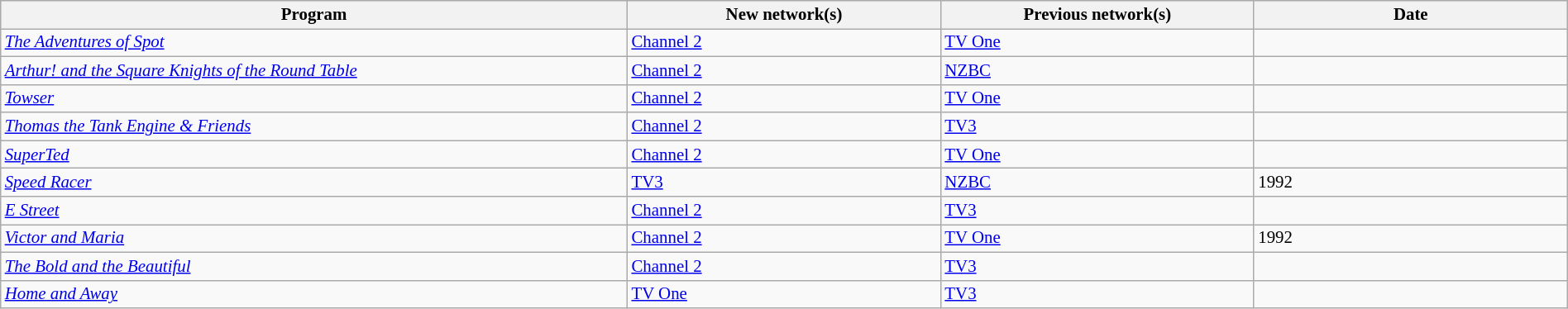<table class="wikitable sortable"  style="width:100%; font-size:87%;">
<tr style="background:#efefef;">
<th style="width:40%;">Program</th>
<th style="width:20%;">New network(s)</th>
<th style="width:20%;">Previous network(s)</th>
<th style="width:20%;">Date</th>
</tr>
<tr>
<td> <em><a href='#'>The Adventures of Spot</a></em></td>
<td><a href='#'>Channel 2</a></td>
<td><a href='#'>TV One</a></td>
<td></td>
</tr>
<tr>
<td> <em><a href='#'>Arthur! and the Square Knights of the Round Table</a></em></td>
<td><a href='#'>Channel 2</a></td>
<td><a href='#'>NZBC</a></td>
<td></td>
</tr>
<tr>
<td> <em><a href='#'>Towser</a></em></td>
<td><a href='#'>Channel 2</a></td>
<td><a href='#'>TV One</a></td>
<td></td>
</tr>
<tr>
<td> <em><a href='#'>Thomas the Tank Engine & Friends</a></em></td>
<td><a href='#'>Channel 2</a></td>
<td><a href='#'>TV3</a></td>
<td></td>
</tr>
<tr>
<td> <em><a href='#'>SuperTed</a></em></td>
<td><a href='#'>Channel 2</a></td>
<td><a href='#'>TV One</a></td>
<td></td>
</tr>
<tr>
<td> <em><a href='#'>Speed Racer</a></em></td>
<td><a href='#'>TV3</a></td>
<td><a href='#'>NZBC</a></td>
<td>1992</td>
</tr>
<tr>
<td> <em><a href='#'>E Street</a></em></td>
<td><a href='#'>Channel 2</a></td>
<td><a href='#'>TV3</a></td>
<td></td>
</tr>
<tr>
<td> <em><a href='#'>Victor and Maria</a></em></td>
<td><a href='#'>Channel 2</a></td>
<td><a href='#'>TV One</a></td>
<td>1992</td>
</tr>
<tr>
<td> <em><a href='#'>The Bold and the Beautiful</a></em></td>
<td><a href='#'>Channel 2</a></td>
<td><a href='#'>TV3</a></td>
<td></td>
</tr>
<tr>
<td> <em><a href='#'>Home and Away</a></em></td>
<td><a href='#'>TV One</a></td>
<td><a href='#'>TV3</a></td>
<td></td>
</tr>
</table>
